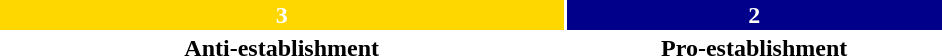<table style="width:50%; text-align:center;">
<tr style="color:white;">
<td style="background:gold; width:60%;"><strong>3</strong></td>
<td style="background:darkblue; width:40%;"><strong>2</strong></td>
</tr>
<tr>
<td><span><strong>Anti-establishment</strong></span></td>
<td><span><strong>Pro-establishment</strong></span></td>
</tr>
</table>
